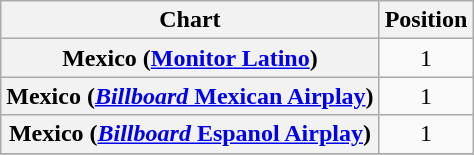<table class="wikitable plainrowheaders" style="text-align:center;">
<tr>
<th>Chart</th>
<th>Position</th>
</tr>
<tr>
<th scope="row">Mexico (<a href='#'>Monitor Latino</a>)</th>
<td align="center">1</td>
</tr>
<tr>
<th scope="row">Mexico (<a href='#'><em>Billboard</em> Mexican Airplay</a>)</th>
<td align="center">1</td>
</tr>
<tr>
<th scope="row">Mexico (<a href='#'><em>Billboard</em> Espanol Airplay</a>)</th>
<td align="center">1</td>
</tr>
<tr>
</tr>
</table>
